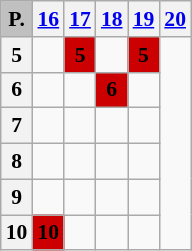<table class="wikitable" style="text-align: center; font-size:90%">
<tr>
<th style="background:#c0c0c0">P.</th>
<th><a href='#'>16</a></th>
<th><a href='#'>17</a></th>
<th><a href='#'>18</a></th>
<th><a href='#'>19</a></th>
<th><a href='#'>20</a></th>
</tr>
<tr>
<th>5</th>
<td></td>
<td style="background-color:#CC0000"><span><strong>5</strong></span></td>
<td></td>
<td style="background-color:#CC0000"><span><strong>5</strong></span></td>
</tr>
<tr>
<th>6</th>
<td></td>
<td></td>
<td style="background-color:#CC0000"><span><strong>6</strong></span></td>
<td></td>
</tr>
<tr>
<th>7</th>
<td></td>
<td></td>
<td></td>
<td></td>
</tr>
<tr>
<th>8</th>
<td></td>
<td></td>
<td></td>
<td></td>
</tr>
<tr>
<th>9</th>
<td></td>
<td></td>
<td></td>
<td></td>
</tr>
<tr>
<th>10</th>
<td style="background-color:#CC0000"><span><strong>10</strong></span></td>
<td></td>
<td></td>
<td></td>
</tr>
</table>
